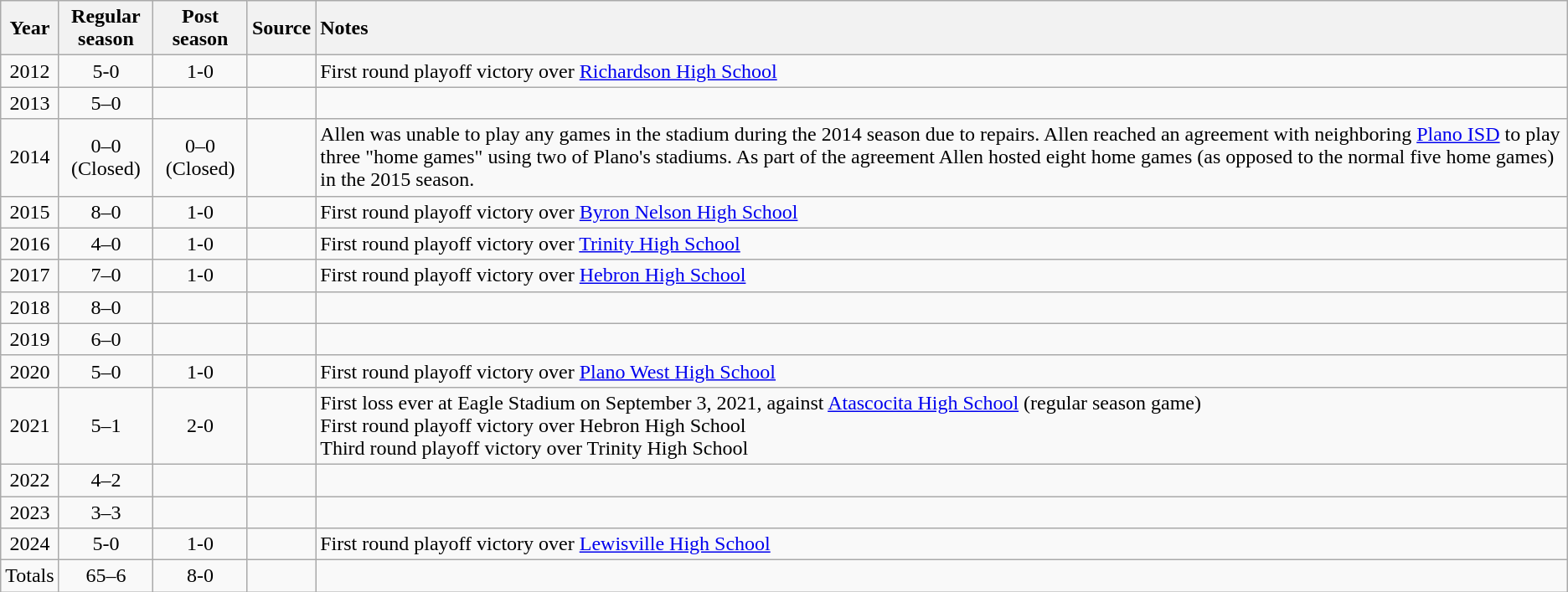<table class="wikitable" style="text-align:center;">
<tr>
<th>Year</th>
<th>Regular<br>season</th>
<th>Post<br>season</th>
<th>Source</th>
<th style="text-align:left; max-width:40em;">Notes</th>
</tr>
<tr>
<td>2012</td>
<td>5-0</td>
<td>1-0</td>
<td></td>
<td style="text-align:left;">First round playoff victory over <a href='#'>Richardson High School</a></td>
</tr>
<tr>
<td>2013</td>
<td>5–0</td>
<td></td>
<td></td>
<td style="text-align:left;"></td>
</tr>
<tr>
<td>2014</td>
<td>0–0 (Closed)</td>
<td>0–0 (Closed)</td>
<td></td>
<td style="text-align:left;">Allen was unable to play any games in the stadium during the 2014 season due to repairs. Allen reached an agreement with neighboring <a href='#'>Plano ISD</a> to play three "home games" using two of Plano's stadiums. As part of the agreement Allen hosted eight home games (as opposed to the normal five home games) in the 2015 season.</td>
</tr>
<tr>
<td>2015</td>
<td>8–0</td>
<td>1-0</td>
<td></td>
<td style="text-align:left;">First round playoff victory over <a href='#'>Byron Nelson High School</a></td>
</tr>
<tr>
<td>2016</td>
<td>4–0</td>
<td>1-0</td>
<td></td>
<td style="text-align:left;">First round playoff victory over <a href='#'>Trinity High School</a></td>
</tr>
<tr>
<td>2017</td>
<td>7–0</td>
<td>1-0</td>
<td></td>
<td style="text-align:left;">First round playoff victory over <a href='#'>Hebron High School</a></td>
</tr>
<tr>
<td>2018</td>
<td>8–0</td>
<td></td>
<td></td>
<td style="text-align:left;"></td>
</tr>
<tr>
<td>2019</td>
<td>6–0</td>
<td></td>
<td></td>
<td style="text-align:left;"></td>
</tr>
<tr>
<td>2020</td>
<td>5–0</td>
<td>1-0</td>
<td></td>
<td style="text-align:left;">First round playoff victory over <a href='#'>Plano West High School</a></td>
</tr>
<tr>
<td>2021</td>
<td>5–1</td>
<td>2-0</td>
<td></td>
<td style="text-align:left;">First loss ever at Eagle Stadium on September 3, 2021, against <a href='#'>Atascocita High School</a> (regular season game)<br>First round playoff victory over Hebron High School<br>Third round playoff victory over Trinity High School</td>
</tr>
<tr>
<td>2022</td>
<td>4–2</td>
<td></td>
<td></td>
<td style="text-align:left;"></td>
</tr>
<tr>
<td>2023</td>
<td>3–3</td>
<td></td>
<td></td>
<td style="text-align:left;"></td>
</tr>
<tr>
<td>2024</td>
<td>5-0</td>
<td>1-0</td>
<td></td>
<td style="text-align:left;">First round playoff victory over <a href='#'>Lewisville High School</a></td>
</tr>
<tr>
<td>Totals</td>
<td>65–6</td>
<td>8-0</td>
<td></td>
<td style="text-align:left;"></td>
</tr>
</table>
